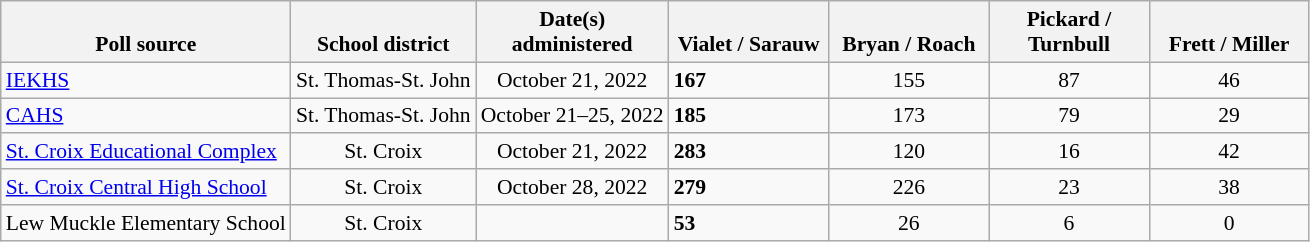<table class="wikitable" style="font-size:90%">
<tr valign=bottom>
<th>Poll source</th>
<th>School district</th>
<th>Date(s)<br>administered</th>
<th style="width:100px;">Vialet / Sarauw</th>
<th style="width:100px;">Bryan / Roach</th>
<th style="width:100px;">Pickard / Turnbull</th>
<th style="width:100px;">Frett / Miller</th>
</tr>
<tr>
<td><a href='#'>IEKHS</a></td>
<td align=center>St. Thomas-St. John</td>
<td align=center>October 21, 2022</td>
<td><strong>167</strong></td>
<td align=center>155</td>
<td align=center>87</td>
<td align=center>46</td>
</tr>
<tr>
<td><a href='#'>CAHS</a></td>
<td align=center>St. Thomas-St. John</td>
<td align=center>October 21–25, 2022</td>
<td><strong>185</strong></td>
<td align=center>173</td>
<td align=center>79</td>
<td align=center>29</td>
</tr>
<tr>
<td><a href='#'>St. Croix Educational Complex</a></td>
<td align=center>St. Croix</td>
<td align=center>October 21, 2022</td>
<td><strong>283</strong></td>
<td align=center>120</td>
<td align=center>16</td>
<td align=center>42</td>
</tr>
<tr>
<td><a href='#'>St. Croix Central High School</a></td>
<td align=center>St. Croix</td>
<td align=center>October 28, 2022</td>
<td><strong>279</strong></td>
<td align=center>226</td>
<td align=center>23</td>
<td align=center>38</td>
</tr>
<tr>
<td>Lew Muckle Elementary School</td>
<td align=center>St. Croix</td>
<td></td>
<td><strong>53</strong></td>
<td align=center>26</td>
<td align=center>6</td>
<td align=center>0</td>
</tr>
</table>
